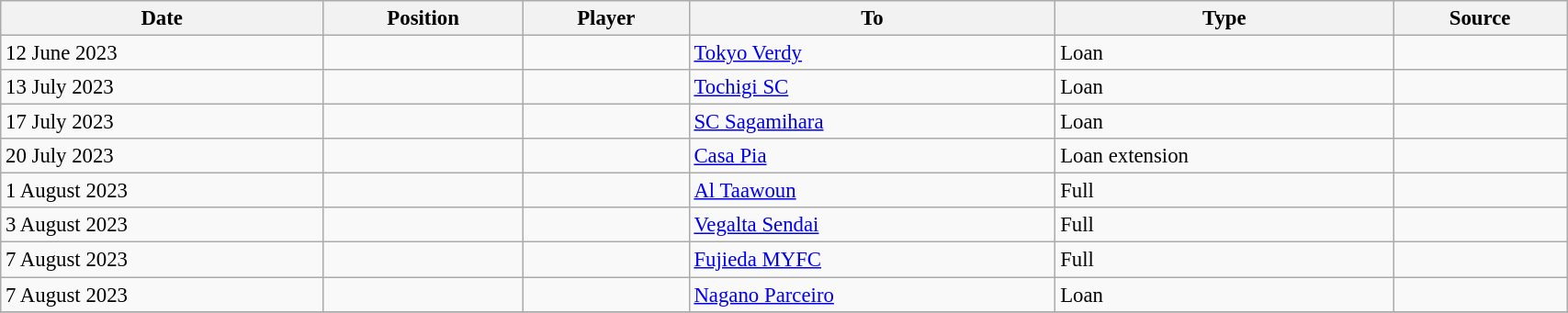<table class="wikitable sortable" style="width:90%; text-align:center; font-size:95%; text-align:left;">
<tr>
<th>Date</th>
<th>Position</th>
<th>Player</th>
<th>To</th>
<th>Type</th>
<th>Source</th>
</tr>
<tr>
<td>12 June 2023</td>
<td></td>
<td></td>
<td> <a href='#'>Tokyo Verdy</a></td>
<td>Loan</td>
<td></td>
</tr>
<tr>
<td>13 July 2023</td>
<td></td>
<td></td>
<td> <a href='#'>Tochigi SC</a></td>
<td>Loan</td>
<td></td>
</tr>
<tr>
<td>17 July 2023</td>
<td></td>
<td></td>
<td> <a href='#'>SC Sagamihara</a></td>
<td>Loan</td>
<td></td>
</tr>
<tr>
<td>20 July 2023</td>
<td></td>
<td></td>
<td> <a href='#'>Casa Pia</a></td>
<td>Loan extension</td>
<td></td>
</tr>
<tr>
<td>1 August 2023</td>
<td></td>
<td></td>
<td> <a href='#'>Al Taawoun</a></td>
<td>Full</td>
<td></td>
</tr>
<tr>
<td>3 August 2023</td>
<td></td>
<td></td>
<td> <a href='#'>Vegalta Sendai</a></td>
<td>Full</td>
<td></td>
</tr>
<tr>
<td>7 August 2023</td>
<td></td>
<td></td>
<td> <a href='#'>Fujieda MYFC</a></td>
<td>Full</td>
<td></td>
</tr>
<tr>
<td>7 August 2023</td>
<td></td>
<td></td>
<td> <a href='#'>Nagano Parceiro</a></td>
<td>Loan</td>
<td></td>
</tr>
<tr>
</tr>
</table>
